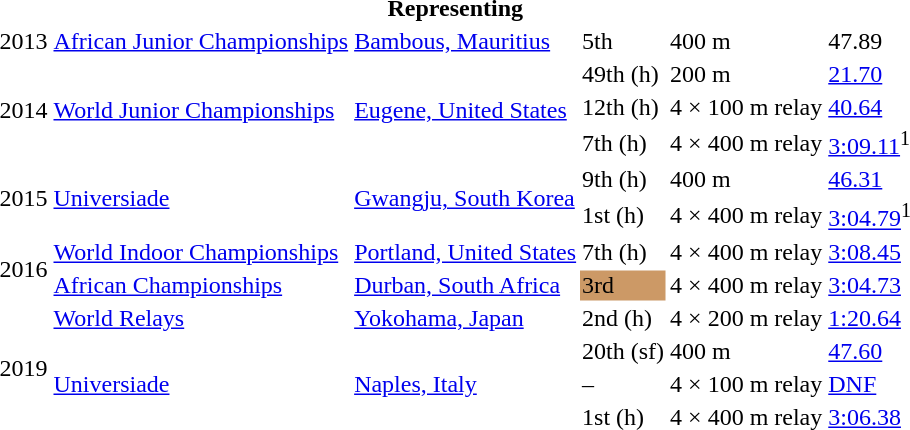<table>
<tr>
<th colspan="6">Representing </th>
</tr>
<tr>
<td>2013</td>
<td><a href='#'>African Junior Championships</a></td>
<td><a href='#'>Bambous, Mauritius</a></td>
<td>5th</td>
<td>400 m</td>
<td>47.89</td>
</tr>
<tr>
<td rowspan=3>2014</td>
<td rowspan=3><a href='#'>World Junior Championships</a></td>
<td rowspan=3><a href='#'>Eugene, United States</a></td>
<td>49th (h)</td>
<td>200 m</td>
<td><a href='#'>21.70</a></td>
</tr>
<tr>
<td>12th (h)</td>
<td>4 × 100 m relay</td>
<td><a href='#'>40.64</a></td>
</tr>
<tr>
<td>7th (h)</td>
<td>4 × 400 m relay</td>
<td><a href='#'>3:09.11</a><sup>1</sup></td>
</tr>
<tr>
<td rowspan=2>2015</td>
<td rowspan=2><a href='#'>Universiade</a></td>
<td rowspan=2><a href='#'>Gwangju, South Korea</a></td>
<td>9th (h)</td>
<td>400 m</td>
<td><a href='#'>46.31</a></td>
</tr>
<tr>
<td>1st (h)</td>
<td>4 × 400 m relay</td>
<td><a href='#'>3:04.79</a><sup>1</sup></td>
</tr>
<tr>
<td rowspan=2>2016</td>
<td><a href='#'>World Indoor Championships</a></td>
<td><a href='#'>Portland, United States</a></td>
<td>7th (h)</td>
<td>4 × 400 m relay</td>
<td><a href='#'>3:08.45</a></td>
</tr>
<tr>
<td><a href='#'>African Championships</a></td>
<td><a href='#'>Durban, South Africa</a></td>
<td bgcolor=cc9966>3rd</td>
<td>4 × 400 m relay</td>
<td><a href='#'>3:04.73</a></td>
</tr>
<tr>
<td rowspan=4>2019</td>
<td><a href='#'>World Relays</a></td>
<td><a href='#'>Yokohama, Japan</a></td>
<td>2nd (h)</td>
<td>4 × 200 m relay</td>
<td><a href='#'>1:20.64</a></td>
</tr>
<tr>
<td rowspan=3><a href='#'>Universiade</a></td>
<td rowspan=3><a href='#'>Naples, Italy</a></td>
<td>20th (sf)</td>
<td>400 m</td>
<td><a href='#'>47.60</a></td>
</tr>
<tr>
<td>–</td>
<td>4 × 100 m relay</td>
<td><a href='#'>DNF</a></td>
</tr>
<tr>
<td>1st (h)</td>
<td>4 × 400 m relay</td>
<td><a href='#'>3:06.38</a></td>
</tr>
</table>
